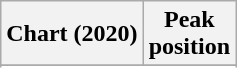<table class="wikitable sortable plainrowheaders" style="text-align:center">
<tr>
<th scope="col">Chart (2020)</th>
<th scope="col">Peak<br>position</th>
</tr>
<tr>
</tr>
<tr>
</tr>
<tr>
</tr>
</table>
